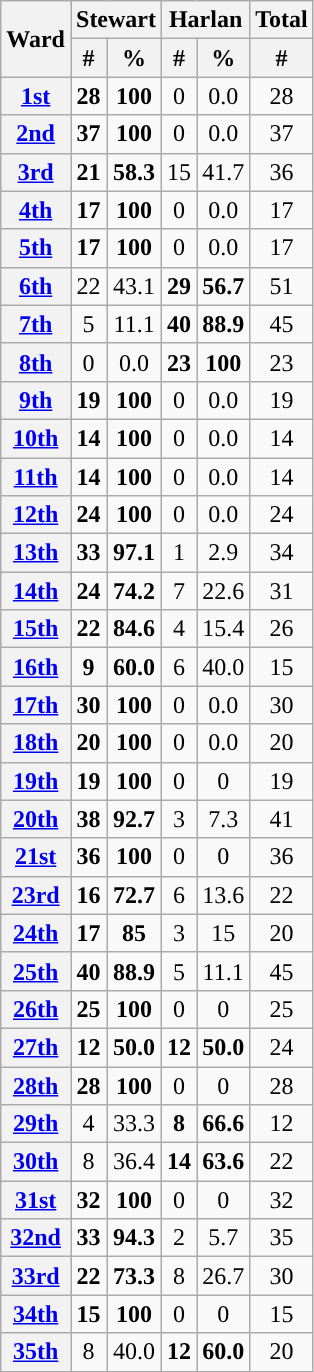<table class="wikitable mw-collapsible mw-collapsed" style="text-align: center">
<tr>
<th rowspan=2>Ward</th>
<th colspan=2>Stewart</th>
<th colspan=2>Harlan</th>
<th>Total</th>
</tr>
<tr>
<th>#</th>
<th>%</th>
<th>#</th>
<th>%</th>
<th>#</th>
</tr>
<tr>
<th><a href='#'>1st</a></th>
<td><strong>28</strong></td>
<td><strong>100</strong></td>
<td>0</td>
<td>0.0</td>
<td>28</td>
</tr>
<tr>
<th><a href='#'>2nd</a></th>
<td><strong>37</strong></td>
<td><strong>100</strong></td>
<td>0</td>
<td>0.0</td>
<td>37</td>
</tr>
<tr>
<th><a href='#'>3rd</a></th>
<td><strong>21</strong></td>
<td><strong>58.3</strong></td>
<td>15</td>
<td>41.7</td>
<td>36</td>
</tr>
<tr>
<th><a href='#'>4th</a></th>
<td><strong>17</strong></td>
<td><strong>100</strong></td>
<td>0</td>
<td>0.0</td>
<td>17</td>
</tr>
<tr>
<th><a href='#'>5th</a></th>
<td><strong>17</strong></td>
<td><strong>100</strong></td>
<td>0</td>
<td>0.0</td>
<td>17</td>
</tr>
<tr>
<th><a href='#'>6th</a></th>
<td>22</td>
<td>43.1</td>
<td><strong>29</strong></td>
<td><strong>56.7</strong></td>
<td>51</td>
</tr>
<tr>
<th><a href='#'>7th</a></th>
<td>5</td>
<td>11.1</td>
<td><strong>40</strong></td>
<td><strong>88.9</strong></td>
<td>45</td>
</tr>
<tr>
<th><a href='#'>8th</a></th>
<td>0</td>
<td>0.0</td>
<td><strong>23</strong></td>
<td><strong>100</strong></td>
<td>23</td>
</tr>
<tr>
<th><a href='#'>9th</a></th>
<td><strong>19</strong></td>
<td><strong>100</strong></td>
<td>0</td>
<td>0.0</td>
<td>19</td>
</tr>
<tr>
<th><a href='#'>10th</a></th>
<td><strong>14</strong></td>
<td><strong>100</strong></td>
<td>0</td>
<td>0.0</td>
<td>14</td>
</tr>
<tr>
<th><a href='#'>11th</a></th>
<td><strong>14</strong></td>
<td><strong>100</strong></td>
<td>0</td>
<td>0.0</td>
<td>14</td>
</tr>
<tr>
<th><a href='#'>12th</a></th>
<td><strong>24</strong></td>
<td><strong>100</strong></td>
<td>0</td>
<td>0.0</td>
<td>24</td>
</tr>
<tr>
<th><a href='#'>13th</a></th>
<td><strong>33</strong></td>
<td><strong>97.1</strong></td>
<td>1</td>
<td>2.9</td>
<td>34</td>
</tr>
<tr>
<th><a href='#'>14th</a></th>
<td><strong>24</strong></td>
<td><strong>74.2</strong></td>
<td>7</td>
<td>22.6</td>
<td>31</td>
</tr>
<tr>
<th><a href='#'>15th</a></th>
<td><strong>22</strong></td>
<td><strong>84.6</strong></td>
<td>4</td>
<td>15.4</td>
<td>26</td>
</tr>
<tr>
<th><a href='#'>16th</a></th>
<td><strong>9</strong></td>
<td><strong>60.0</strong></td>
<td>6</td>
<td>40.0</td>
<td>15</td>
</tr>
<tr>
<th><a href='#'>17th</a></th>
<td><strong>30</strong></td>
<td><strong>100</strong></td>
<td>0</td>
<td>0.0</td>
<td>30</td>
</tr>
<tr>
<th><a href='#'>18th</a></th>
<td><strong>20</strong></td>
<td><strong>100</strong></td>
<td>0</td>
<td>0.0</td>
<td>20</td>
</tr>
<tr>
<th><a href='#'>19th</a></th>
<td><strong>19</strong></td>
<td><strong>100</strong></td>
<td>0</td>
<td>0</td>
<td>19</td>
</tr>
<tr>
<th><a href='#'>20th</a></th>
<td><strong>38</strong></td>
<td><strong>92.7</strong></td>
<td>3</td>
<td>7.3</td>
<td>41</td>
</tr>
<tr>
<th><a href='#'>21st</a></th>
<td><strong>36</strong></td>
<td><strong>100</strong></td>
<td>0</td>
<td>0</td>
<td>36</td>
</tr>
<tr>
<th><a href='#'>23rd</a></th>
<td><strong>16</strong></td>
<td><strong>72.7</strong></td>
<td>6</td>
<td>13.6</td>
<td>22</td>
</tr>
<tr>
<th><a href='#'>24th</a></th>
<td><strong>17</strong></td>
<td><strong>85</strong></td>
<td>3</td>
<td>15</td>
<td>20</td>
</tr>
<tr>
<th><a href='#'>25th</a></th>
<td><strong>40</strong></td>
<td><strong>88.9</strong></td>
<td>5</td>
<td>11.1</td>
<td>45</td>
</tr>
<tr>
<th><a href='#'>26th</a></th>
<td><strong>25</strong></td>
<td><strong>100</strong></td>
<td>0</td>
<td>0</td>
<td>25</td>
</tr>
<tr>
<th><a href='#'>27th</a></th>
<td><strong>12</strong></td>
<td><strong>50.0</strong></td>
<td><strong>12</strong></td>
<td><strong>50.0</strong></td>
<td>24</td>
</tr>
<tr>
<th><a href='#'>28th</a></th>
<td><strong>28</strong></td>
<td><strong>100</strong></td>
<td>0</td>
<td>0</td>
<td>28</td>
</tr>
<tr>
<th><a href='#'>29th</a></th>
<td>4</td>
<td>33.3</td>
<td><strong>8</strong></td>
<td><strong>66.6</strong></td>
<td>12</td>
</tr>
<tr>
<th><a href='#'>30th</a></th>
<td>8</td>
<td>36.4</td>
<td><strong>14</strong></td>
<td><strong>63.6</strong></td>
<td>22</td>
</tr>
<tr>
<th><a href='#'>31st</a></th>
<td><strong>32</strong></td>
<td><strong>100</strong></td>
<td>0</td>
<td>0</td>
<td>32</td>
</tr>
<tr>
<th><a href='#'>32nd</a></th>
<td><strong>33</strong></td>
<td><strong>94.3</strong></td>
<td>2</td>
<td>5.7</td>
<td>35</td>
</tr>
<tr>
<th><a href='#'>33rd</a></th>
<td><strong>22</strong></td>
<td><strong>73.3</strong></td>
<td>8</td>
<td>26.7</td>
<td>30</td>
</tr>
<tr>
<th><a href='#'>34th</a></th>
<td><strong>15</strong></td>
<td><strong>100</strong></td>
<td>0</td>
<td>0</td>
<td>15</td>
</tr>
<tr>
<th><a href='#'>35th</a></th>
<td>8</td>
<td>40.0</td>
<td><strong>12</strong></td>
<td><strong>60.0</strong></td>
<td>20</td>
</tr>
</table>
